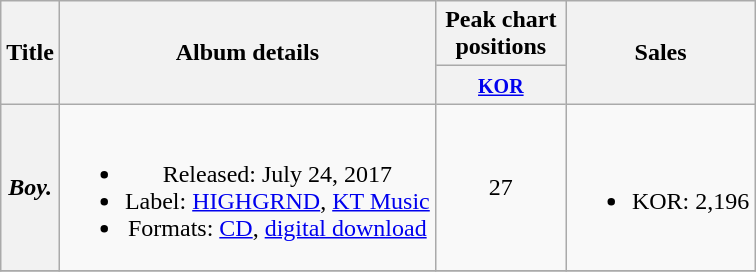<table class="wikitable plainrowheaders" style="text-align:center;">
<tr>
<th scope="col" rowspan="2">Title</th>
<th scope="col" rowspan="2">Album details</th>
<th scope="col" colspan="1" style="width:5em;">Peak chart positions</th>
<th scope="col" rowspan="2">Sales</th>
</tr>
<tr>
<th><small><a href='#'>KOR</a></small><br></th>
</tr>
<tr>
<th scope="row"><em>Boy.</em></th>
<td><br><ul><li>Released: July 24, 2017</li><li>Label: <a href='#'>HIGHGRND</a>, <a href='#'>KT Music</a></li><li>Formats: <a href='#'>CD</a>, <a href='#'>digital download</a></li></ul></td>
<td>27</td>
<td><br><ul><li>KOR: 2,196</li></ul></td>
</tr>
<tr>
</tr>
</table>
